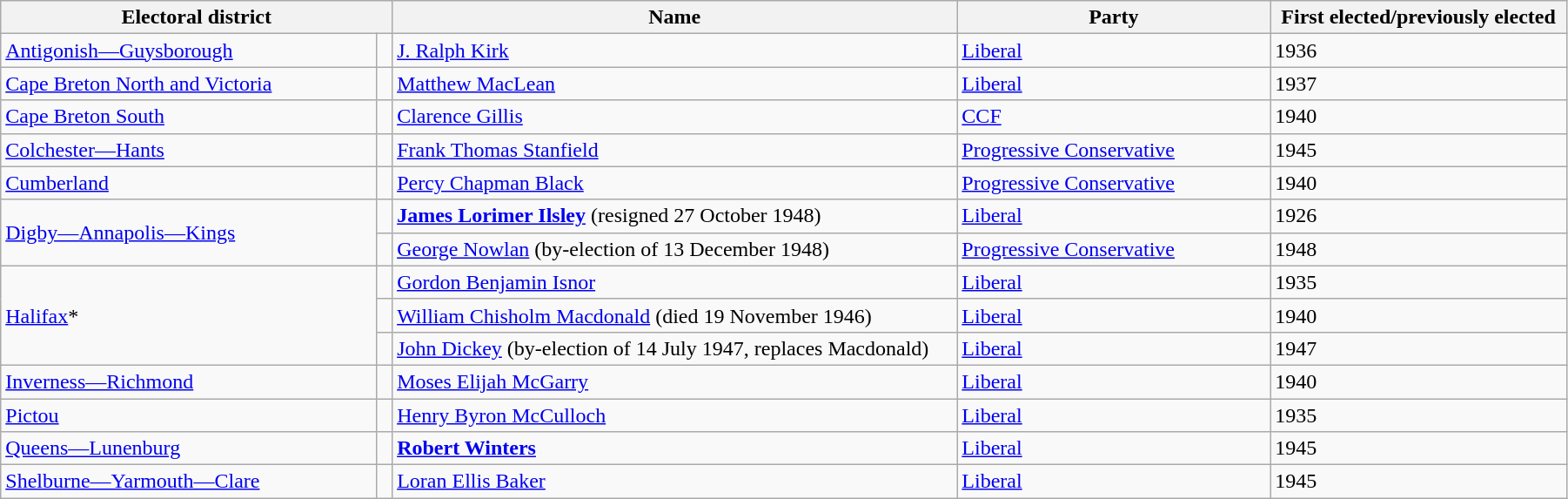<table class="wikitable" width=95%>
<tr>
<th colspan=2 width=25%>Electoral district</th>
<th>Name</th>
<th width=20%>Party</th>
<th>First elected/previously elected</th>
</tr>
<tr>
<td width=24%><a href='#'>Antigonish—Guysborough</a></td>
<td></td>
<td><a href='#'>J. Ralph Kirk</a></td>
<td><a href='#'>Liberal</a></td>
<td>1936</td>
</tr>
<tr>
<td><a href='#'>Cape Breton North and Victoria</a></td>
<td></td>
<td><a href='#'>Matthew MacLean</a></td>
<td><a href='#'>Liberal</a></td>
<td>1937</td>
</tr>
<tr>
<td><a href='#'>Cape Breton South</a></td>
<td></td>
<td><a href='#'>Clarence Gillis</a></td>
<td><a href='#'>CCF</a></td>
<td>1940</td>
</tr>
<tr>
<td><a href='#'>Colchester—Hants</a></td>
<td></td>
<td><a href='#'>Frank Thomas Stanfield</a></td>
<td><a href='#'>Progressive Conservative</a></td>
<td>1945</td>
</tr>
<tr>
<td><a href='#'>Cumberland</a></td>
<td></td>
<td><a href='#'>Percy Chapman Black</a></td>
<td><a href='#'>Progressive Conservative</a></td>
<td>1940</td>
</tr>
<tr>
<td rowspan=2><a href='#'>Digby—Annapolis—Kings</a></td>
<td></td>
<td><strong><a href='#'>James Lorimer Ilsley</a></strong> (resigned 27 October 1948)</td>
<td><a href='#'>Liberal</a></td>
<td>1926</td>
</tr>
<tr>
<td></td>
<td><a href='#'>George Nowlan</a> (by-election of 13 December 1948)</td>
<td><a href='#'>Progressive Conservative</a></td>
<td>1948</td>
</tr>
<tr>
<td rowspan=3><a href='#'>Halifax</a>*</td>
<td></td>
<td><a href='#'>Gordon Benjamin Isnor</a></td>
<td><a href='#'>Liberal</a></td>
<td>1935</td>
</tr>
<tr>
<td></td>
<td><a href='#'>William Chisholm Macdonald</a>  (died 19 November 1946)</td>
<td><a href='#'>Liberal</a></td>
<td>1940</td>
</tr>
<tr>
<td></td>
<td><a href='#'>John Dickey</a> (by-election of 14 July 1947, replaces Macdonald)</td>
<td><a href='#'>Liberal</a></td>
<td>1947</td>
</tr>
<tr>
<td><a href='#'>Inverness—Richmond</a></td>
<td></td>
<td><a href='#'>Moses Elijah McGarry</a></td>
<td><a href='#'>Liberal</a></td>
<td>1940</td>
</tr>
<tr>
<td><a href='#'>Pictou</a></td>
<td></td>
<td><a href='#'>Henry Byron McCulloch</a></td>
<td><a href='#'>Liberal</a></td>
<td>1935</td>
</tr>
<tr>
<td><a href='#'>Queens—Lunenburg</a></td>
<td></td>
<td><strong><a href='#'>Robert Winters</a></strong> </td>
<td><a href='#'>Liberal</a></td>
<td>1945</td>
</tr>
<tr>
<td><a href='#'>Shelburne—Yarmouth—Clare</a></td>
<td></td>
<td><a href='#'>Loran Ellis Baker</a> </td>
<td><a href='#'>Liberal</a></td>
<td>1945</td>
</tr>
</table>
